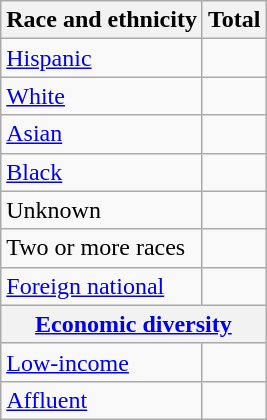<table class="wikitable floatright sortable collapsible"; text-align:right; font-size:80%;">
<tr>
<th>Race and ethnicity</th>
<th colspan="2" data-sort-type=number>Total</th>
</tr>
<tr>
<td><a href='#'>Hispanic</a></td>
<td align=right></td>
</tr>
<tr>
<td><a href='#'>White</a></td>
<td align=right></td>
</tr>
<tr>
<td><a href='#'>Asian</a></td>
<td align=right></td>
</tr>
<tr>
<td><a href='#'>Black</a></td>
<td align=right></td>
</tr>
<tr>
<td>Unknown</td>
<td align=right></td>
</tr>
<tr>
<td>Two or more races</td>
<td align=right></td>
</tr>
<tr>
<td><a href='#'>Foreign national</a></td>
<td align=right></td>
</tr>
<tr>
<th colspan="4" data-sort-type=number><a href='#'>Economic diversity</a></th>
</tr>
<tr>
<td><a href='#'>Low-income</a></td>
<td align=right></td>
</tr>
<tr>
<td><a href='#'>Affluent</a></td>
<td align=right></td>
</tr>
</table>
